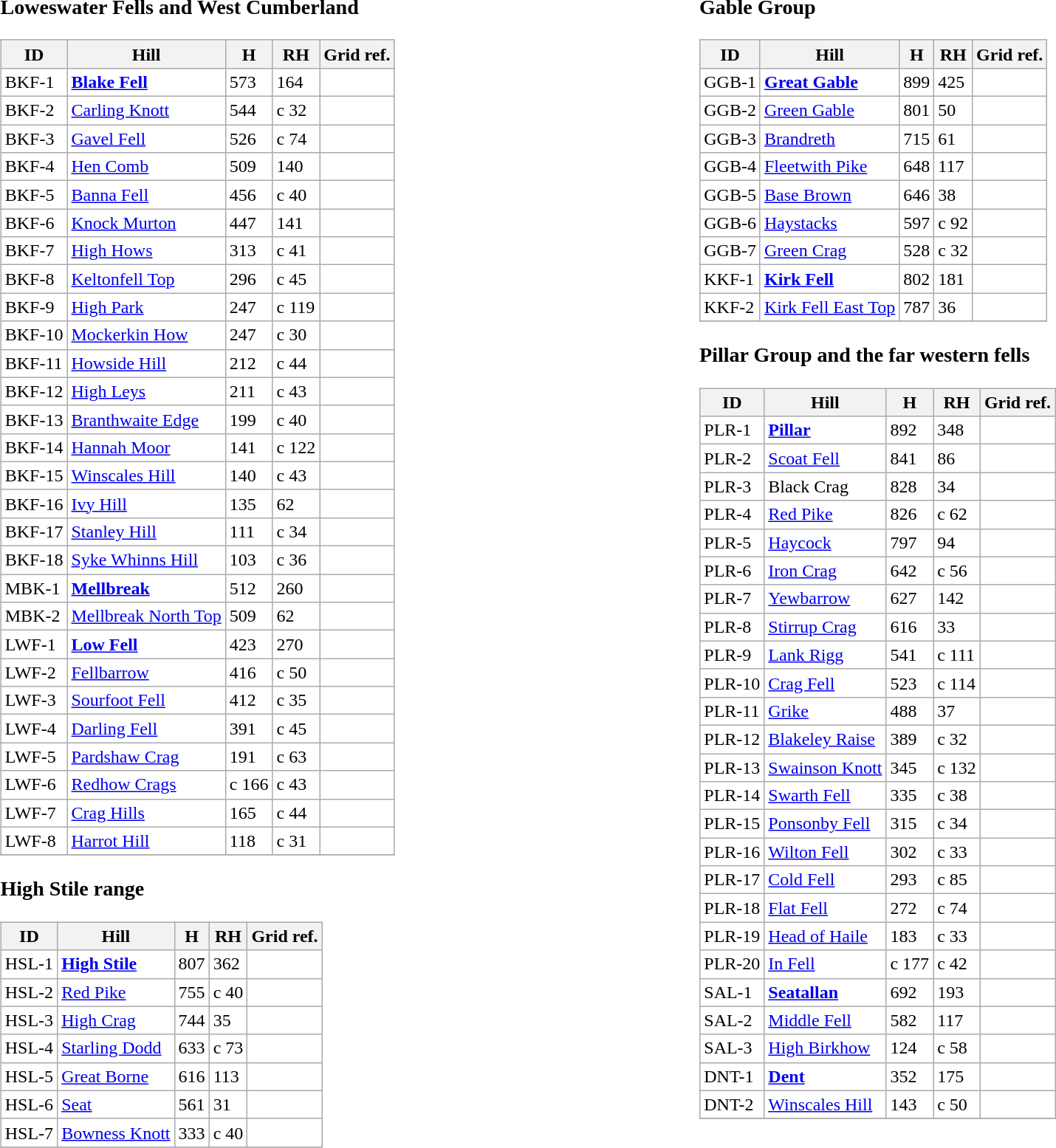<table width="100%">
<tr>
<td valign="top" width="50%"><br><h3>Loweswater Fells and West Cumberland</h3><table class="wikitable sortable" style="border-collapse: collapse; background:#ffffff;">
<tr>
<th>ID</th>
<th>Hill</th>
<th>H</th>
<th>RH</th>
<th>Grid ref.</th>
</tr>
<tr>
<td>BKF-1</td>
<td><strong><a href='#'>Blake Fell</a></strong></td>
<td>573</td>
<td>164</td>
<td></td>
</tr>
<tr>
<td>BKF-2</td>
<td><a href='#'>Carling Knott</a></td>
<td>544</td>
<td>c 32</td>
<td></td>
</tr>
<tr>
<td>BKF-3</td>
<td><a href='#'>Gavel Fell</a></td>
<td>526</td>
<td>c 74</td>
<td></td>
</tr>
<tr>
<td>BKF-4</td>
<td><a href='#'>Hen Comb</a></td>
<td>509</td>
<td>140</td>
<td></td>
</tr>
<tr>
<td>BKF-5</td>
<td><a href='#'>Banna Fell</a></td>
<td>456</td>
<td>c 40</td>
<td></td>
</tr>
<tr>
<td>BKF-6</td>
<td><a href='#'>Knock Murton</a></td>
<td>447</td>
<td>141</td>
<td></td>
</tr>
<tr>
<td>BKF-7</td>
<td><a href='#'>High Hows</a></td>
<td>313</td>
<td>c 41</td>
<td></td>
</tr>
<tr>
<td>BKF-8</td>
<td><a href='#'>Keltonfell Top</a></td>
<td>296</td>
<td>c 45</td>
<td></td>
</tr>
<tr>
<td>BKF-9</td>
<td><a href='#'>High Park</a></td>
<td>247</td>
<td>c 119</td>
<td></td>
</tr>
<tr>
<td>BKF-10</td>
<td><a href='#'>Mockerkin How</a></td>
<td>247</td>
<td>c 30</td>
<td></td>
</tr>
<tr>
<td>BKF-11</td>
<td><a href='#'>Howside Hill</a></td>
<td>212</td>
<td>c 44</td>
<td></td>
</tr>
<tr>
<td>BKF-12</td>
<td><a href='#'>High Leys</a></td>
<td>211</td>
<td>c 43</td>
<td></td>
</tr>
<tr>
<td>BKF-13</td>
<td><a href='#'>Branthwaite Edge</a></td>
<td>199</td>
<td>c 40</td>
<td></td>
</tr>
<tr>
<td>BKF-14</td>
<td><a href='#'>Hannah Moor</a></td>
<td>141</td>
<td>c 122</td>
<td></td>
</tr>
<tr>
<td>BKF-15</td>
<td><a href='#'>Winscales Hill</a></td>
<td>140</td>
<td>c 43</td>
<td></td>
</tr>
<tr>
<td>BKF-16</td>
<td><a href='#'>Ivy Hill</a></td>
<td>135</td>
<td>62</td>
<td></td>
</tr>
<tr>
<td>BKF-17</td>
<td><a href='#'>Stanley Hill</a></td>
<td>111</td>
<td>c 34</td>
<td></td>
</tr>
<tr>
<td>BKF-18</td>
<td><a href='#'>Syke Whinns Hill</a></td>
<td>103</td>
<td>c 36</td>
<td></td>
</tr>
<tr>
<td>MBK-1</td>
<td><strong><a href='#'>Mellbreak</a></strong></td>
<td>512</td>
<td>260</td>
<td></td>
</tr>
<tr>
<td>MBK-2</td>
<td><a href='#'>Mellbreak North Top</a></td>
<td>509</td>
<td>62</td>
<td></td>
</tr>
<tr>
<td>LWF-1</td>
<td><strong><a href='#'>Low Fell</a></strong></td>
<td>423</td>
<td>270</td>
<td></td>
</tr>
<tr>
<td>LWF-2</td>
<td><a href='#'>Fellbarrow</a></td>
<td>416</td>
<td>c 50</td>
<td></td>
</tr>
<tr>
<td>LWF-3</td>
<td><a href='#'>Sourfoot Fell</a></td>
<td>412</td>
<td>c 35</td>
<td></td>
</tr>
<tr>
<td>LWF-4</td>
<td><a href='#'>Darling Fell</a></td>
<td>391</td>
<td>c 45</td>
<td></td>
</tr>
<tr>
<td>LWF-5</td>
<td><a href='#'>Pardshaw Crag</a></td>
<td>191</td>
<td>c 63</td>
<td></td>
</tr>
<tr>
<td>LWF-6</td>
<td><a href='#'>Redhow Crags</a></td>
<td>c 166</td>
<td>c 43</td>
<td></td>
</tr>
<tr>
<td>LWF-7</td>
<td><a href='#'>Crag Hills</a></td>
<td>165</td>
<td>c 44</td>
<td></td>
</tr>
<tr>
<td>LWF-8</td>
<td><a href='#'>Harrot Hill</a></td>
<td>118</td>
<td>c 31</td>
<td></td>
</tr>
<tr>
</tr>
</table>
<h3>High Stile range</h3><table class="wikitable sortable" style="border-collapse: collapse; background:#ffffff;">
<tr>
<th>ID</th>
<th>Hill</th>
<th>H</th>
<th>RH</th>
<th>Grid ref.</th>
</tr>
<tr>
<td>HSL-1</td>
<td><strong><a href='#'>High Stile</a></strong></td>
<td>807</td>
<td>362</td>
<td></td>
</tr>
<tr>
<td>HSL-2</td>
<td><a href='#'>Red Pike</a></td>
<td>755</td>
<td>c 40</td>
<td></td>
</tr>
<tr>
<td>HSL-3</td>
<td><a href='#'>High Crag</a></td>
<td>744</td>
<td>35</td>
<td></td>
</tr>
<tr>
<td>HSL-4</td>
<td><a href='#'>Starling Dodd</a></td>
<td>633</td>
<td>c 73</td>
<td></td>
</tr>
<tr>
<td>HSL-5</td>
<td><a href='#'>Great Borne</a></td>
<td>616</td>
<td>113</td>
<td></td>
</tr>
<tr>
<td>HSL-6</td>
<td><a href='#'>Seat</a></td>
<td>561</td>
<td>31</td>
<td></td>
</tr>
<tr>
<td>HSL-7</td>
<td><a href='#'>Bowness Knott</a></td>
<td>333</td>
<td>c 40</td>
<td></td>
</tr>
<tr>
</tr>
</table>
</td>
<td valign="top" width="50%"><br><h3>Gable Group</h3><table class="wikitable sortable" style="border-collapse: collapse; background:#ffffff;">
<tr>
<th>ID</th>
<th>Hill</th>
<th>H</th>
<th>RH</th>
<th>Grid ref.</th>
</tr>
<tr>
<td>GGB-1</td>
<td><strong><a href='#'>Great Gable</a></strong></td>
<td>899</td>
<td>425</td>
<td></td>
</tr>
<tr>
<td>GGB-2</td>
<td><a href='#'>Green Gable</a></td>
<td>801</td>
<td>50</td>
<td></td>
</tr>
<tr>
<td>GGB-3</td>
<td><a href='#'>Brandreth</a></td>
<td>715</td>
<td>61</td>
<td></td>
</tr>
<tr>
<td>GGB-4</td>
<td><a href='#'>Fleetwith Pike</a></td>
<td>648</td>
<td>117</td>
<td></td>
</tr>
<tr>
<td>GGB-5</td>
<td><a href='#'>Base Brown</a></td>
<td>646</td>
<td>38</td>
<td></td>
</tr>
<tr>
<td>GGB-6</td>
<td><a href='#'>Haystacks</a></td>
<td>597</td>
<td>c 92</td>
<td></td>
</tr>
<tr>
<td>GGB-7</td>
<td><a href='#'>Green Crag</a></td>
<td>528</td>
<td>c 32</td>
<td></td>
</tr>
<tr>
<td>KKF-1</td>
<td><strong><a href='#'>Kirk Fell</a></strong></td>
<td>802</td>
<td>181</td>
<td></td>
</tr>
<tr>
<td>KKF-2</td>
<td><a href='#'>Kirk Fell East Top</a></td>
<td>787</td>
<td>36</td>
<td></td>
</tr>
<tr>
</tr>
</table>
<h3>Pillar Group and the far western fells</h3><table class="wikitable sortable" style="border-collapse: collapse; background:#ffffff;">
<tr>
<th>ID</th>
<th>Hill</th>
<th>H</th>
<th>RH</th>
<th>Grid ref.</th>
</tr>
<tr>
<td>PLR-1</td>
<td><strong><a href='#'>Pillar</a></strong></td>
<td>892</td>
<td>348</td>
<td></td>
</tr>
<tr>
<td>PLR-2</td>
<td><a href='#'>Scoat Fell</a></td>
<td>841</td>
<td>86</td>
<td></td>
</tr>
<tr>
<td>PLR-3</td>
<td>Black Crag</td>
<td>828</td>
<td>34</td>
<td></td>
</tr>
<tr>
<td>PLR-4</td>
<td><a href='#'>Red Pike</a></td>
<td>826</td>
<td>c 62</td>
<td></td>
</tr>
<tr>
<td>PLR-5</td>
<td><a href='#'>Haycock</a></td>
<td>797</td>
<td>94</td>
<td></td>
</tr>
<tr>
<td>PLR-6</td>
<td><a href='#'>Iron Crag</a></td>
<td>642</td>
<td>c 56</td>
<td></td>
</tr>
<tr>
<td>PLR-7</td>
<td><a href='#'>Yewbarrow</a></td>
<td>627</td>
<td>142</td>
<td></td>
</tr>
<tr>
<td>PLR-8</td>
<td><a href='#'>Stirrup Crag</a></td>
<td>616</td>
<td>33</td>
<td></td>
</tr>
<tr>
<td>PLR-9</td>
<td><a href='#'>Lank Rigg</a></td>
<td>541</td>
<td>c 111</td>
<td></td>
</tr>
<tr>
<td>PLR-10</td>
<td><a href='#'>Crag Fell</a></td>
<td>523</td>
<td>c 114</td>
<td></td>
</tr>
<tr>
<td>PLR-11</td>
<td><a href='#'>Grike</a></td>
<td>488</td>
<td>37</td>
<td></td>
</tr>
<tr>
<td>PLR-12</td>
<td><a href='#'>Blakeley Raise</a></td>
<td>389</td>
<td>c 32</td>
<td></td>
</tr>
<tr>
<td>PLR-13</td>
<td><a href='#'>Swainson Knott</a></td>
<td>345</td>
<td>c 132</td>
<td></td>
</tr>
<tr>
<td>PLR-14</td>
<td><a href='#'>Swarth Fell</a></td>
<td>335</td>
<td>c 38</td>
<td></td>
</tr>
<tr>
<td>PLR-15</td>
<td><a href='#'>Ponsonby Fell</a></td>
<td>315</td>
<td>c 34</td>
<td></td>
</tr>
<tr>
<td>PLR-16</td>
<td><a href='#'>Wilton Fell</a></td>
<td>302</td>
<td>c 33</td>
<td></td>
</tr>
<tr>
<td>PLR-17</td>
<td><a href='#'>Cold Fell</a></td>
<td>293</td>
<td>c 85</td>
<td></td>
</tr>
<tr>
<td>PLR-18</td>
<td><a href='#'>Flat Fell</a></td>
<td>272</td>
<td>c 74</td>
<td></td>
</tr>
<tr>
<td>PLR-19</td>
<td><a href='#'>Head of Haile</a></td>
<td>183</td>
<td>c 33</td>
<td></td>
</tr>
<tr>
<td>PLR-20</td>
<td><a href='#'>In Fell</a></td>
<td>c 177</td>
<td>c 42</td>
<td></td>
</tr>
<tr>
<td>SAL-1</td>
<td><strong><a href='#'>Seatallan</a></strong></td>
<td>692</td>
<td>193</td>
<td></td>
</tr>
<tr>
<td>SAL-2</td>
<td><a href='#'>Middle Fell</a></td>
<td>582</td>
<td>117</td>
<td></td>
</tr>
<tr>
<td>SAL-3</td>
<td><a href='#'>High Birkhow</a></td>
<td>124</td>
<td>c 58</td>
<td></td>
</tr>
<tr>
<td>DNT-1</td>
<td><strong><a href='#'>Dent</a></strong></td>
<td>352</td>
<td>175</td>
<td></td>
</tr>
<tr>
<td>DNT-2</td>
<td><a href='#'>Winscales Hill</a></td>
<td>143</td>
<td>c 50</td>
<td></td>
</tr>
<tr>
</tr>
</table>
</td>
</tr>
</table>
